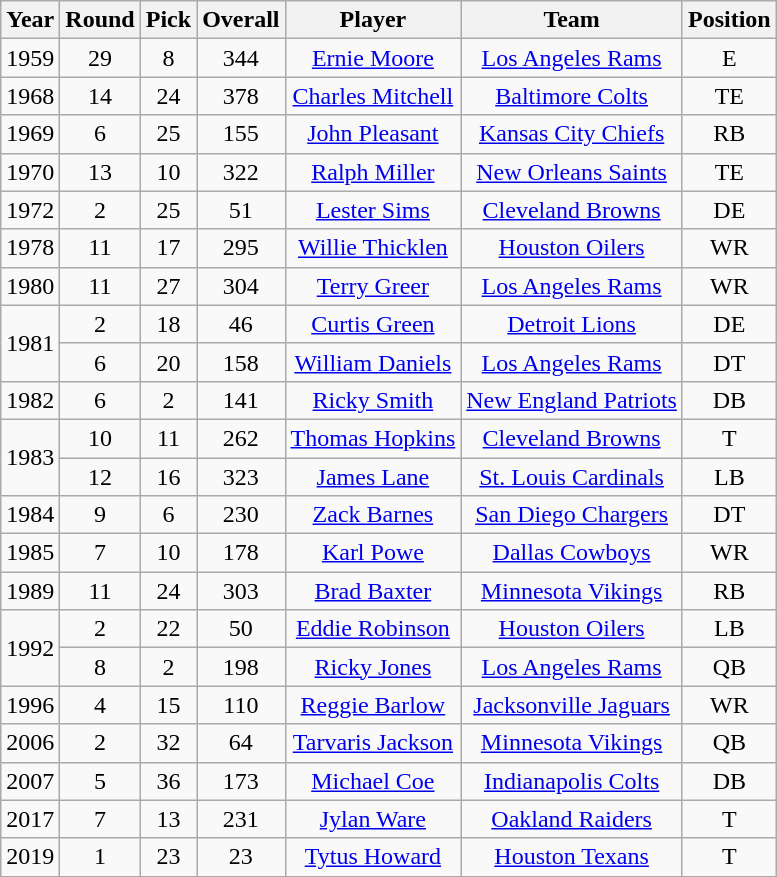<table class="wikitable sortable" style="text-align: center;">
<tr>
<th>Year</th>
<th>Round</th>
<th>Pick</th>
<th>Overall</th>
<th>Player</th>
<th>Team</th>
<th>Position</th>
</tr>
<tr>
<td>1959</td>
<td>29</td>
<td>8</td>
<td>344</td>
<td><a href='#'>Ernie Moore</a></td>
<td><a href='#'>Los Angeles Rams</a></td>
<td>E</td>
</tr>
<tr>
<td>1968</td>
<td>14</td>
<td>24</td>
<td>378</td>
<td><a href='#'>Charles Mitchell</a></td>
<td><a href='#'>Baltimore Colts</a></td>
<td>TE</td>
</tr>
<tr>
<td>1969</td>
<td>6</td>
<td>25</td>
<td>155</td>
<td><a href='#'>John Pleasant</a></td>
<td><a href='#'>Kansas City Chiefs</a></td>
<td>RB</td>
</tr>
<tr>
<td>1970</td>
<td>13</td>
<td>10</td>
<td>322</td>
<td><a href='#'>Ralph Miller</a></td>
<td><a href='#'>New Orleans Saints</a></td>
<td>TE</td>
</tr>
<tr>
<td>1972</td>
<td>2</td>
<td>25</td>
<td>51</td>
<td><a href='#'>Lester Sims</a></td>
<td><a href='#'>Cleveland Browns</a></td>
<td>DE</td>
</tr>
<tr>
<td>1978</td>
<td>11</td>
<td>17</td>
<td>295</td>
<td><a href='#'>Willie Thicklen</a></td>
<td><a href='#'>Houston Oilers</a></td>
<td>WR</td>
</tr>
<tr>
<td>1980</td>
<td>11</td>
<td>27</td>
<td>304</td>
<td><a href='#'>Terry Greer</a></td>
<td><a href='#'>Los Angeles Rams</a></td>
<td>WR</td>
</tr>
<tr>
<td rowspan="2">1981</td>
<td>2</td>
<td>18</td>
<td>46</td>
<td><a href='#'>Curtis Green</a></td>
<td><a href='#'>Detroit Lions</a></td>
<td>DE</td>
</tr>
<tr>
<td>6</td>
<td>20</td>
<td>158</td>
<td><a href='#'>William Daniels</a></td>
<td><a href='#'>Los Angeles Rams</a></td>
<td>DT</td>
</tr>
<tr>
<td>1982</td>
<td>6</td>
<td>2</td>
<td>141</td>
<td><a href='#'>Ricky Smith</a></td>
<td><a href='#'>New England Patriots</a></td>
<td>DB</td>
</tr>
<tr>
<td rowspan="2">1983</td>
<td>10</td>
<td>11</td>
<td>262</td>
<td><a href='#'>Thomas Hopkins</a></td>
<td><a href='#'>Cleveland Browns</a></td>
<td>T</td>
</tr>
<tr>
<td>12</td>
<td>16</td>
<td>323</td>
<td><a href='#'>James Lane</a></td>
<td><a href='#'>St. Louis Cardinals</a></td>
<td>LB</td>
</tr>
<tr>
<td>1984</td>
<td>9</td>
<td>6</td>
<td>230</td>
<td><a href='#'>Zack Barnes</a></td>
<td><a href='#'>San Diego Chargers</a></td>
<td>DT</td>
</tr>
<tr>
<td>1985</td>
<td>7</td>
<td>10</td>
<td>178</td>
<td><a href='#'>Karl Powe</a></td>
<td><a href='#'>Dallas Cowboys</a></td>
<td>WR</td>
</tr>
<tr>
<td>1989</td>
<td>11</td>
<td>24</td>
<td>303</td>
<td><a href='#'>Brad Baxter</a></td>
<td><a href='#'>Minnesota Vikings</a></td>
<td>RB</td>
</tr>
<tr>
<td rowspan="2">1992</td>
<td>2</td>
<td>22</td>
<td>50</td>
<td><a href='#'>Eddie Robinson</a></td>
<td><a href='#'>Houston Oilers</a></td>
<td>LB</td>
</tr>
<tr>
<td>8</td>
<td>2</td>
<td>198</td>
<td><a href='#'>Ricky Jones</a></td>
<td><a href='#'>Los Angeles Rams</a></td>
<td>QB</td>
</tr>
<tr>
<td>1996</td>
<td>4</td>
<td>15</td>
<td>110</td>
<td><a href='#'>Reggie Barlow</a></td>
<td><a href='#'>Jacksonville Jaguars</a></td>
<td>WR</td>
</tr>
<tr>
<td>2006</td>
<td>2</td>
<td>32</td>
<td>64</td>
<td><a href='#'>Tarvaris Jackson</a></td>
<td><a href='#'>Minnesota Vikings</a></td>
<td>QB</td>
</tr>
<tr>
<td>2007</td>
<td>5</td>
<td>36</td>
<td>173</td>
<td><a href='#'>Michael Coe</a></td>
<td><a href='#'>Indianapolis Colts</a></td>
<td>DB</td>
</tr>
<tr>
<td>2017</td>
<td>7</td>
<td>13</td>
<td>231</td>
<td><a href='#'>Jylan Ware</a></td>
<td><a href='#'>Oakland Raiders</a></td>
<td>T</td>
</tr>
<tr>
<td>2019</td>
<td>1</td>
<td>23</td>
<td>23</td>
<td><a href='#'>Tytus Howard</a></td>
<td><a href='#'>Houston Texans</a></td>
<td>T</td>
</tr>
<tr>
</tr>
</table>
